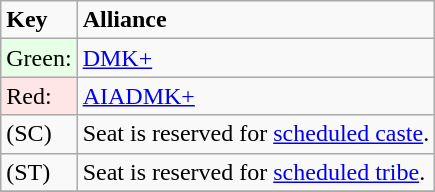<table class="wikitable">
<tr>
<td><strong>Key</strong></td>
<td><strong>Alliance</strong></td>
</tr>
<tr>
<td style="background-color:#E6FFE6">Green:</td>
<td><a href='#'>DMK+</a></td>
</tr>
<tr>
<td style="background-color:#FFE6E6">Red:</td>
<td><a href='#'>AIADMK+</a></td>
</tr>
<tr>
<td>(SC)</td>
<td>Seat is reserved for <a href='#'>scheduled caste</a>.</td>
</tr>
<tr>
<td>(ST)</td>
<td>Seat is reserved for <a href='#'>scheduled tribe</a>.</td>
</tr>
<tr>
</tr>
</table>
